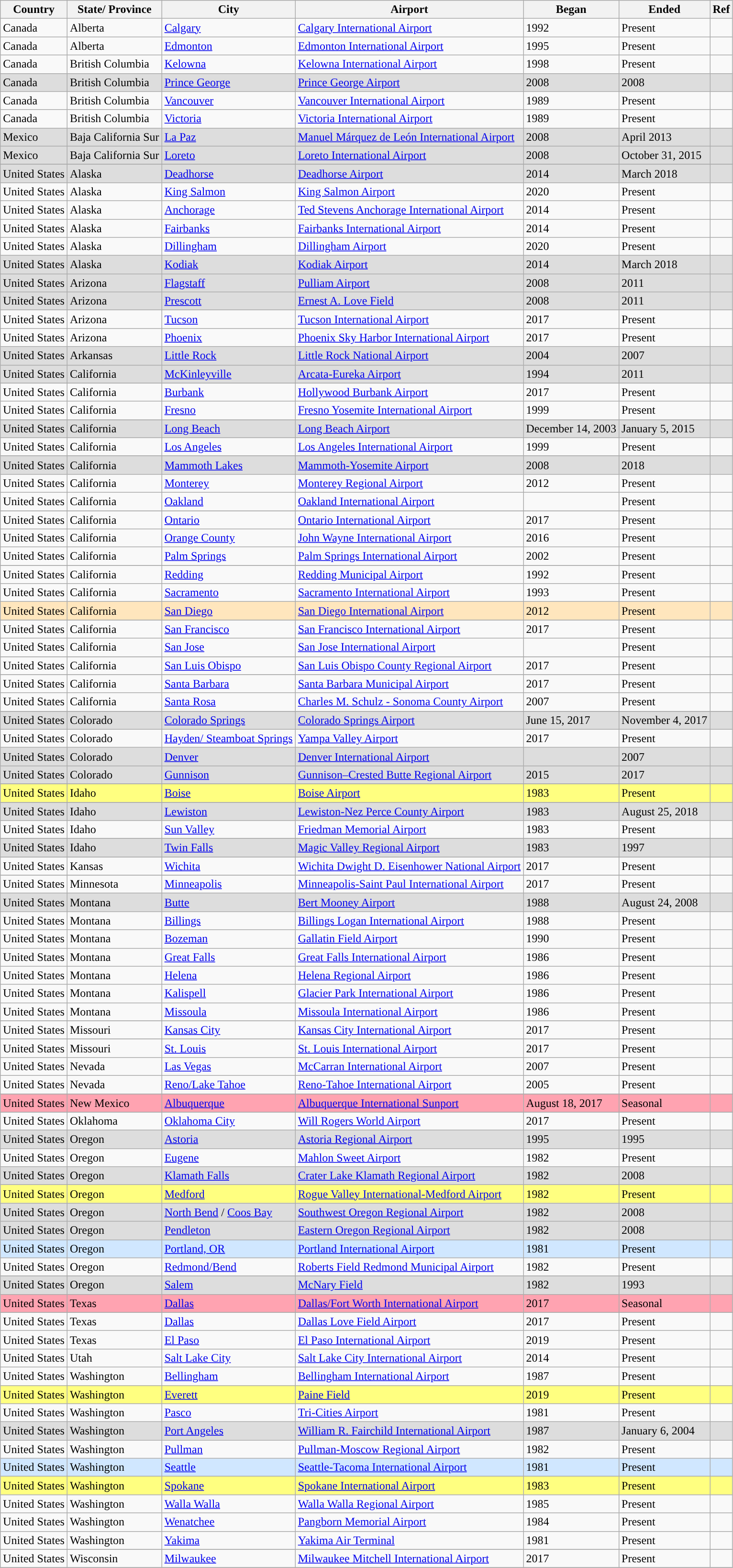<table class="wikitable sortable" border="1">
<tr>
<th>Country</th>
<th>State/ Province</th>
<th>City</th>
<th>Airport</th>
<th>Began</th>
<th>Ended</th>
<th>Ref</th>
</tr>
<tr>
<td>Canada</td>
<td>Alberta</td>
<td><a href='#'>Calgary</a></td>
<td><a href='#'>Calgary International Airport</a></td>
<td>1992</td>
<td>Present</td>
<td></td>
</tr>
<tr>
<td>Canada</td>
<td>Alberta</td>
<td><a href='#'>Edmonton</a></td>
<td><a href='#'>Edmonton International Airport</a></td>
<td>1995</td>
<td>Present</td>
<td></td>
</tr>
<tr>
<td>Canada</td>
<td>British Columbia</td>
<td><a href='#'>Kelowna</a></td>
<td><a href='#'>Kelowna International Airport</a></td>
<td>1998</td>
<td>Present</td>
<td></td>
</tr>
<tr style="background-color:#DDDDDD">
<td>Canada</td>
<td>British Columbia</td>
<td><a href='#'>Prince George</a></td>
<td><a href='#'>Prince George Airport</a></td>
<td>2008</td>
<td>2008</td>
<td></td>
</tr>
<tr>
<td>Canada</td>
<td>British Columbia</td>
<td><a href='#'>Vancouver</a></td>
<td><a href='#'>Vancouver International Airport</a></td>
<td>1989</td>
<td>Present</td>
<td></td>
</tr>
<tr>
<td>Canada</td>
<td>British Columbia</td>
<td><a href='#'>Victoria</a></td>
<td><a href='#'>Victoria International Airport</a></td>
<td>1989</td>
<td>Present</td>
<td></td>
</tr>
<tr style="background-color:#DDDDDD">
<td>Mexico</td>
<td>Baja California Sur</td>
<td><a href='#'>La Paz</a></td>
<td><a href='#'>Manuel Márquez de León International Airport</a></td>
<td>2008</td>
<td>April 2013</td>
<td></td>
</tr>
<tr style="background-color:#DDDDDD">
<td>Mexico</td>
<td>Baja California Sur</td>
<td><a href='#'>Loreto</a></td>
<td><a href='#'>Loreto International Airport</a></td>
<td>2008</td>
<td>October 31, 2015</td>
<td></td>
</tr>
<tr>
</tr>
<tr style="background-color:#DDDDDD">
<td>United States</td>
<td>Alaska</td>
<td><a href='#'>Deadhorse</a></td>
<td><a href='#'>Deadhorse Airport</a></td>
<td>2014</td>
<td>March 2018</td>
<td></td>
</tr>
<tr>
<td>United States</td>
<td>Alaska</td>
<td><a href='#'>King Salmon</a></td>
<td><a href='#'>King Salmon Airport</a></td>
<td>2020</td>
<td>Present</td>
<td></td>
</tr>
<tr>
<td>United States</td>
<td>Alaska</td>
<td><a href='#'>Anchorage</a></td>
<td><a href='#'>Ted Stevens Anchorage International Airport</a></td>
<td>2014</td>
<td>Present</td>
<td></td>
</tr>
<tr>
<td>United States</td>
<td>Alaska</td>
<td><a href='#'>Fairbanks</a></td>
<td><a href='#'>Fairbanks International Airport</a></td>
<td>2014</td>
<td>Present</td>
<td></td>
</tr>
<tr>
<td>United States</td>
<td>Alaska</td>
<td><a href='#'>Dillingham</a></td>
<td><a href='#'>Dillingham Airport</a></td>
<td>2020</td>
<td>Present</td>
<td></td>
</tr>
<tr style="background-color:#DDDDDD">
<td>United States</td>
<td>Alaska</td>
<td><a href='#'>Kodiak</a></td>
<td><a href='#'>Kodiak Airport</a></td>
<td>2014</td>
<td>March 2018</td>
<td></td>
</tr>
<tr style="background-color:#DDDDDD">
<td>United States</td>
<td>Arizona</td>
<td><a href='#'>Flagstaff</a></td>
<td><a href='#'>Pulliam Airport</a> </td>
<td>2008</td>
<td>2011</td>
<td></td>
</tr>
<tr style="background-color:#DDDDDD">
<td>United States</td>
<td>Arizona</td>
<td><a href='#'>Prescott</a></td>
<td><a href='#'>Ernest A. Love Field</a> </td>
<td>2008</td>
<td>2011</td>
<td></td>
</tr>
<tr>
<td>United States</td>
<td>Arizona</td>
<td><a href='#'>Tucson</a></td>
<td><a href='#'>Tucson International Airport</a></td>
<td>2017</td>
<td>Present</td>
<td></td>
</tr>
<tr>
<td>United States</td>
<td>Arizona</td>
<td><a href='#'>Phoenix</a></td>
<td><a href='#'>Phoenix Sky Harbor International Airport</a></td>
<td>2017</td>
<td>Present</td>
<td></td>
</tr>
<tr style="background-color:#DDDDDD">
<td>United States</td>
<td>Arkansas</td>
<td><a href='#'>Little Rock</a></td>
<td><a href='#'>Little Rock National Airport</a></td>
<td>2004</td>
<td>2007</td>
<td></td>
</tr>
<tr style="background-color:#DDDDDD">
<td>United States</td>
<td>California</td>
<td><a href='#'>McKinleyville</a></td>
<td><a href='#'>Arcata-Eureka Airport</a> </td>
<td>1994</td>
<td>2011</td>
<td></td>
</tr>
<tr>
</tr>
<tr>
<td>United States</td>
<td>California</td>
<td><a href='#'>Burbank</a></td>
<td><a href='#'>Hollywood Burbank Airport</a> </td>
<td>2017</td>
<td>Present</td>
<td></td>
</tr>
<tr style="background-ecolor:#D0E7FF">
<td>United States</td>
<td>California</td>
<td><a href='#'>Fresno</a></td>
<td><a href='#'>Fresno Yosemite International Airport</a></td>
<td>1999</td>
<td>Present</td>
<td></td>
</tr>
<tr>
</tr>
<tr style="background-color:#DDDDDD">
<td>United States</td>
<td>California</td>
<td><a href='#'>Long Beach</a></td>
<td><a href='#'>Long Beach Airport</a></td>
<td>December 14, 2003</td>
<td>January 5, 2015</td>
<td></td>
</tr>
<tr>
<td>United States</td>
<td>California</td>
<td><a href='#'>Los Angeles</a></td>
<td><a href='#'>Los Angeles International Airport</a></td>
<td>1999</td>
<td>Present</td>
<td></td>
</tr>
<tr>
</tr>
<tr style="background-color:#DDDDDD">
<td>United States</td>
<td>California</td>
<td><a href='#'>Mammoth Lakes</a></td>
<td><a href='#'>Mammoth-Yosemite Airport</a></td>
<td>2008</td>
<td>2018</td>
<td></td>
</tr>
<tr>
<td>United States</td>
<td>California</td>
<td><a href='#'>Monterey</a></td>
<td><a href='#'>Monterey Regional Airport</a></td>
<td>2012</td>
<td>Present</td>
<td></td>
</tr>
<tr>
<td>United States</td>
<td>California</td>
<td><a href='#'>Oakland</a></td>
<td><a href='#'>Oakland International Airport</a></td>
<td></td>
<td>Present</td>
<td></td>
</tr>
<tr>
</tr>
<tr>
<td>United States</td>
<td>California</td>
<td><a href='#'>Ontario</a></td>
<td><a href='#'>Ontario International Airport</a></td>
<td>2017</td>
<td>Present</td>
<td></td>
</tr>
<tr>
<td>United States</td>
<td>California</td>
<td><a href='#'>Orange County</a></td>
<td><a href='#'>John Wayne International Airport</a></td>
<td>2016</td>
<td>Present</td>
<td></td>
</tr>
<tr>
<td>United States</td>
<td>California</td>
<td><a href='#'>Palm Springs</a></td>
<td><a href='#'>Palm Springs International Airport</a></td>
<td>2002</td>
<td>Present</td>
<td></td>
</tr>
<tr>
</tr>
<tr>
<td>United States</td>
<td>California</td>
<td><a href='#'>Redding</a></td>
<td><a href='#'>Redding Municipal Airport</a></td>
<td>1992</td>
<td>Present</td>
<td></td>
</tr>
<tr>
<td>United States</td>
<td>California</td>
<td><a href='#'>Sacramento</a></td>
<td><a href='#'>Sacramento International Airport</a></td>
<td>1993</td>
<td>Present</td>
<td></td>
</tr>
<tr style="background-color:#FFE6BD">
<td>United States</td>
<td>California</td>
<td><a href='#'>San Diego</a></td>
<td><a href='#'>San Diego International Airport</a></td>
<td>2012</td>
<td>Present</td>
<td></td>
</tr>
<tr>
</tr>
<tr>
<td>United States</td>
<td>California</td>
<td><a href='#'>San Francisco</a></td>
<td><a href='#'>San Francisco International Airport</a></td>
<td>2017</td>
<td>Present</td>
<td></td>
</tr>
<tr>
<td>United States</td>
<td>California</td>
<td><a href='#'>San Jose</a></td>
<td><a href='#'>San Jose International Airport</a></td>
<td></td>
<td>Present</td>
<td></td>
</tr>
<tr>
</tr>
<tr>
<td>United States</td>
<td>California</td>
<td><a href='#'>San Luis Obispo</a></td>
<td><a href='#'>San Luis Obispo County Regional Airport</a></td>
<td>2017</td>
<td>Present</td>
<td></td>
</tr>
<tr>
</tr>
<tr>
<td>United States</td>
<td>California</td>
<td><a href='#'>Santa Barbara</a></td>
<td><a href='#'>Santa Barbara Municipal Airport</a></td>
<td>2017</td>
<td>Present</td>
<td></td>
</tr>
<tr>
<td>United States</td>
<td>California</td>
<td><a href='#'>Santa Rosa</a></td>
<td><a href='#'>Charles M. Schulz - Sonoma County Airport</a></td>
<td>2007</td>
<td>Present</td>
<td></td>
</tr>
<tr>
</tr>
<tr style="background-color:#DDDDDD">
<td>United States</td>
<td>Colorado</td>
<td><a href='#'>Colorado Springs</a></td>
<td><a href='#'>Colorado Springs Airport</a></td>
<td>June 15, 2017</td>
<td>November 4, 2017</td>
<td></td>
</tr>
<tr>
<td>United States</td>
<td>Colorado</td>
<td><a href='#'>Hayden/ Steamboat Springs</a></td>
<td><a href='#'>Yampa Valley Airport</a></td>
<td>2017</td>
<td>Present</td>
<td></td>
</tr>
<tr style="background-color:#DDDDDD">
<td>United States</td>
<td>Colorado</td>
<td><a href='#'>Denver</a></td>
<td><a href='#'>Denver International Airport</a> </td>
<td></td>
<td>2007</td>
<td></td>
</tr>
<tr style="background-color:#DDDDDD">
<td>United States</td>
<td>Colorado</td>
<td><a href='#'>Gunnison</a></td>
<td><a href='#'>Gunnison–Crested Butte Regional Airport</a> </td>
<td>2015</td>
<td>2017</td>
<td></td>
</tr>
<tr>
</tr>
<tr style="background-color:#FFFF80">
<td>United States</td>
<td>Idaho</td>
<td><a href='#'>Boise</a></td>
<td><a href='#'>Boise Airport</a></td>
<td>1983</td>
<td>Present</td>
<td></td>
</tr>
<tr>
</tr>
<tr style="background-color:#DDDDDD">
<td>United States</td>
<td>Idaho</td>
<td><a href='#'>Lewiston</a></td>
<td><a href='#'>Lewiston-Nez Perce County Airport</a></td>
<td>1983</td>
<td>August 25, 2018</td>
<td></td>
</tr>
<tr>
<td>United States</td>
<td>Idaho</td>
<td><a href='#'>Sun Valley</a></td>
<td><a href='#'>Friedman Memorial Airport</a></td>
<td>1983</td>
<td>Present</td>
<td></td>
</tr>
<tr>
</tr>
<tr style="background-color:#DDDDDD">
<td>United States</td>
<td>Idaho</td>
<td><a href='#'>Twin Falls</a></td>
<td><a href='#'>Magic Valley Regional Airport</a></td>
<td>1983</td>
<td>1997</td>
<td></td>
</tr>
<tr>
</tr>
<tr>
<td>United States</td>
<td>Kansas</td>
<td><a href='#'>Wichita</a></td>
<td><a href='#'>Wichita Dwight D. Eisenhower National Airport</a></td>
<td>2017</td>
<td>Present</td>
<td></td>
</tr>
<tr>
</tr>
<tr>
<td>United States</td>
<td>Minnesota</td>
<td><a href='#'>Minneapolis</a></td>
<td><a href='#'>Minneapolis-Saint Paul International Airport</a></td>
<td>2017</td>
<td>Present</td>
<td></td>
</tr>
<tr style="background-color:#DDDDDD">
<td>United States</td>
<td>Montana</td>
<td><a href='#'>Butte</a></td>
<td><a href='#'>Bert Mooney Airport</a></td>
<td>1988</td>
<td>August 24, 2008</td>
<td></td>
</tr>
<tr>
<td>United States</td>
<td>Montana</td>
<td><a href='#'>Billings</a></td>
<td><a href='#'>Billings Logan International Airport</a></td>
<td>1988</td>
<td>Present</td>
<td></td>
</tr>
<tr>
<td>United States</td>
<td>Montana</td>
<td><a href='#'>Bozeman</a></td>
<td><a href='#'>Gallatin Field Airport</a></td>
<td>1990</td>
<td>Present</td>
<td></td>
</tr>
<tr>
<td>United States</td>
<td>Montana</td>
<td><a href='#'>Great Falls</a></td>
<td><a href='#'>Great Falls International Airport</a></td>
<td>1986</td>
<td>Present</td>
<td></td>
</tr>
<tr>
<td>United States</td>
<td>Montana</td>
<td><a href='#'>Helena</a></td>
<td><a href='#'>Helena Regional Airport</a></td>
<td>1986</td>
<td>Present</td>
<td></td>
</tr>
<tr>
<td>United States</td>
<td>Montana</td>
<td><a href='#'>Kalispell</a></td>
<td><a href='#'>Glacier Park International Airport</a></td>
<td>1986</td>
<td>Present</td>
<td></td>
</tr>
<tr>
<td>United States</td>
<td>Montana</td>
<td><a href='#'>Missoula</a></td>
<td><a href='#'>Missoula International Airport</a></td>
<td>1986</td>
<td>Present</td>
<td></td>
</tr>
<tr>
</tr>
<tr>
<td>United States</td>
<td>Missouri</td>
<td><a href='#'>Kansas City</a></td>
<td><a href='#'>Kansas City International Airport</a></td>
<td>2017</td>
<td>Present</td>
<td></td>
</tr>
<tr>
</tr>
<tr>
<td>United States</td>
<td>Missouri</td>
<td><a href='#'>St. Louis</a></td>
<td><a href='#'>St. Louis International Airport</a></td>
<td>2017</td>
<td>Present</td>
<td></td>
</tr>
<tr>
<td>United States</td>
<td>Nevada</td>
<td><a href='#'>Las Vegas</a></td>
<td><a href='#'>McCarran International Airport</a></td>
<td>2007</td>
<td>Present</td>
<td></td>
</tr>
<tr>
<td>United States</td>
<td>Nevada</td>
<td><a href='#'>Reno/Lake Tahoe</a></td>
<td><a href='#'>Reno-Tahoe International Airport</a></td>
<td>2005</td>
<td>Present</td>
<td></td>
</tr>
<tr>
</tr>
<tr style="background-color:#FFA3B1">
<td>United States</td>
<td>New Mexico</td>
<td><a href='#'>Albuquerque</a></td>
<td><a href='#'>Albuquerque International Sunport</a></td>
<td>August 18, 2017</td>
<td>Seasonal</td>
<td></td>
</tr>
<tr>
</tr>
<tr>
<td>United States</td>
<td>Oklahoma</td>
<td><a href='#'>Oklahoma City</a></td>
<td><a href='#'>Will Rogers World Airport</a></td>
<td>2017</td>
<td>Present</td>
<td></td>
</tr>
<tr style="background-color:#DDDDDD">
<td>United States</td>
<td>Oregon</td>
<td><a href='#'>Astoria</a></td>
<td><a href='#'>Astoria Regional Airport</a></td>
<td>1995</td>
<td>1995</td>
<td></td>
</tr>
<tr>
<td>United States</td>
<td>Oregon</td>
<td><a href='#'>Eugene</a></td>
<td><a href='#'>Mahlon Sweet Airport</a></td>
<td>1982</td>
<td>Present</td>
<td></td>
</tr>
<tr style="background-color:#DDDDDD">
<td>United States</td>
<td>Oregon</td>
<td><a href='#'>Klamath Falls</a></td>
<td><a href='#'>Crater Lake Klamath Regional Airport</a></td>
<td>1982</td>
<td>2008</td>
<td></td>
</tr>
<tr style="background-color:#FFFF80">
<td>United States</td>
<td>Oregon</td>
<td><a href='#'>Medford</a></td>
<td><a href='#'>Rogue Valley International-Medford Airport</a></td>
<td>1982</td>
<td>Present</td>
<td></td>
</tr>
<tr style="background-color:#DDDDDD">
<td>United States</td>
<td>Oregon</td>
<td><a href='#'>North Bend</a> / <a href='#'>Coos Bay</a></td>
<td><a href='#'>Southwest Oregon Regional Airport</a></td>
<td>1982</td>
<td>2008</td>
<td></td>
</tr>
<tr style="background-color:#DDDDDD">
<td>United States</td>
<td>Oregon</td>
<td><a href='#'>Pendleton</a></td>
<td><a href='#'>Eastern Oregon Regional Airport</a></td>
<td>1982</td>
<td>2008</td>
<td></td>
</tr>
<tr style="background-color:#D0E7FF">
<td>United States</td>
<td>Oregon</td>
<td><a href='#'>Portland, OR</a></td>
<td><a href='#'>Portland International Airport</a></td>
<td>1981</td>
<td>Present</td>
<td></td>
</tr>
<tr>
<td>United States</td>
<td>Oregon</td>
<td><a href='#'>Redmond/Bend</a></td>
<td><a href='#'>Roberts Field Redmond Municipal Airport</a></td>
<td>1982</td>
<td>Present</td>
<td></td>
</tr>
<tr>
</tr>
<tr style="background-color:#DDDDDD">
<td>United States</td>
<td>Oregon</td>
<td><a href='#'>Salem</a></td>
<td><a href='#'>McNary Field</a></td>
<td>1982</td>
<td>1993</td>
<td></td>
</tr>
<tr style="background-color:#FFA3B1">
<td>United States</td>
<td>Texas</td>
<td><a href='#'>Dallas</a></td>
<td><a href='#'>Dallas/Fort Worth International Airport</a></td>
<td>2017</td>
<td>Seasonal</td>
<td></td>
</tr>
<tr>
</tr>
<tr>
<td>United States</td>
<td>Texas</td>
<td><a href='#'>Dallas</a></td>
<td><a href='#'>Dallas Love Field Airport</a></td>
<td>2017</td>
<td>Present</td>
<td></td>
</tr>
<tr>
<td>United States</td>
<td>Texas</td>
<td><a href='#'>El Paso</a></td>
<td><a href='#'>El Paso International Airport</a></td>
<td>2019</td>
<td>Present</td>
<td></td>
</tr>
<tr>
<td>United States</td>
<td>Utah</td>
<td><a href='#'>Salt Lake City</a></td>
<td><a href='#'>Salt Lake City International Airport</a></td>
<td>2014</td>
<td>Present</td>
<td></td>
</tr>
<tr>
<td>United States</td>
<td>Washington</td>
<td><a href='#'>Bellingham</a></td>
<td><a href='#'>Bellingham International Airport</a></td>
<td>1987</td>
<td>Present</td>
<td></td>
</tr>
<tr style="background-color:#FFFF80">
<td>United States</td>
<td>Washington</td>
<td><a href='#'>Everett</a></td>
<td><a href='#'>Paine Field</a></td>
<td>2019</td>
<td>Present</td>
<td></td>
</tr>
<tr>
<td>United States</td>
<td>Washington</td>
<td><a href='#'>Pasco</a></td>
<td><a href='#'>Tri-Cities Airport</a></td>
<td>1981</td>
<td>Present</td>
<td></td>
</tr>
<tr style="background-color:#DDDDDD">
<td>United States</td>
<td>Washington</td>
<td><a href='#'>Port Angeles</a></td>
<td><a href='#'>William R. Fairchild International Airport</a></td>
<td>1987</td>
<td>January 6, 2004</td>
<td></td>
</tr>
<tr>
<td>United States</td>
<td>Washington</td>
<td><a href='#'>Pullman</a></td>
<td><a href='#'>Pullman-Moscow Regional Airport</a></td>
<td>1982</td>
<td>Present</td>
<td></td>
</tr>
<tr style="background-color:#D0E7FF">
<td>United States</td>
<td>Washington</td>
<td><a href='#'>Seattle</a></td>
<td><a href='#'>Seattle-Tacoma International Airport</a></td>
<td>1981</td>
<td>Present</td>
<td></td>
</tr>
<tr style="background-color:#FFFF80">
<td>United States</td>
<td>Washington</td>
<td><a href='#'>Spokane</a></td>
<td><a href='#'>Spokane International Airport</a></td>
<td>1983</td>
<td>Present</td>
<td></td>
</tr>
<tr>
<td>United States</td>
<td>Washington</td>
<td><a href='#'>Walla Walla</a></td>
<td><a href='#'>Walla Walla Regional Airport</a></td>
<td>1985</td>
<td>Present</td>
<td></td>
</tr>
<tr>
<td>United States</td>
<td>Washington</td>
<td><a href='#'>Wenatchee</a></td>
<td><a href='#'>Pangborn Memorial Airport</a></td>
<td>1984</td>
<td>Present</td>
<td></td>
</tr>
<tr>
<td>United States</td>
<td>Washington</td>
<td><a href='#'>Yakima</a></td>
<td><a href='#'>Yakima Air Terminal</a></td>
<td>1981</td>
<td>Present</td>
<td></td>
</tr>
<tr>
</tr>
<tr>
<td>United States</td>
<td>Wisconsin</td>
<td><a href='#'>Milwaukee</a></td>
<td><a href='#'>Milwaukee Mitchell International Airport</a></td>
<td>2017</td>
<td>Present</td>
<td></td>
</tr>
<tr>
</tr>
</table>
